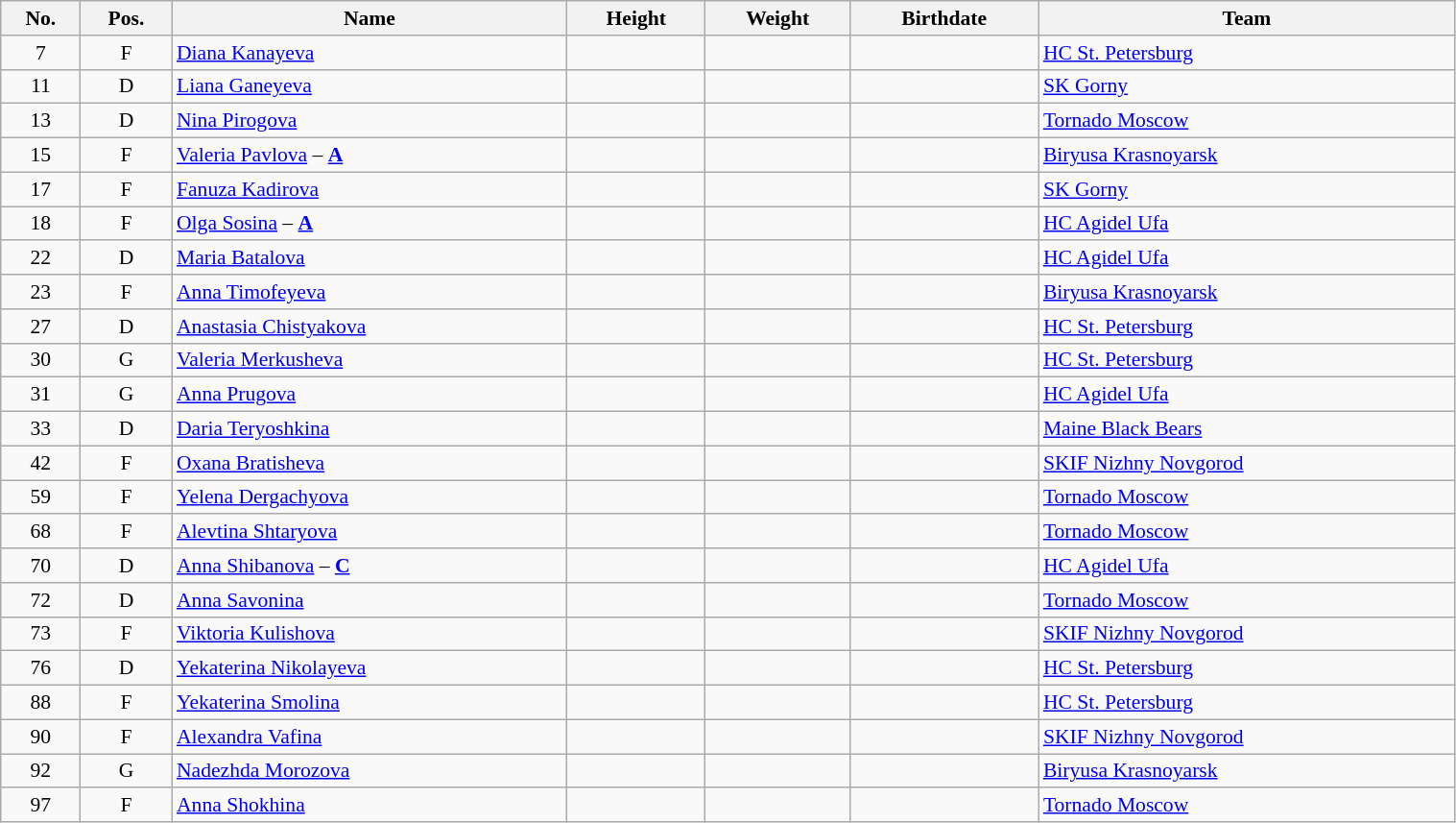<table width="80%" class="wikitable sortable" style="font-size: 90%; text-align: center;">
<tr>
<th>No.</th>
<th>Pos.</th>
<th>Name</th>
<th>Height</th>
<th>Weight</th>
<th>Birthdate</th>
<th>Team</th>
</tr>
<tr>
<td>7</td>
<td>F</td>
<td align=left><a href='#'>Diana Kanayeva</a></td>
<td></td>
<td></td>
<td></td>
<td style="text-align:left;"> <a href='#'>HC St. Petersburg</a></td>
</tr>
<tr>
<td>11</td>
<td>D</td>
<td align=left><a href='#'>Liana Ganeyeva</a></td>
<td></td>
<td></td>
<td></td>
<td style="text-align:left;"> <a href='#'>SK Gorny</a></td>
</tr>
<tr>
<td>13</td>
<td>D</td>
<td align=left><a href='#'>Nina Pirogova</a></td>
<td></td>
<td></td>
<td></td>
<td style="text-align:left;"> <a href='#'>Tornado Moscow</a></td>
</tr>
<tr>
<td>15</td>
<td>F</td>
<td align=left><a href='#'>Valeria Pavlova</a> – <strong><a href='#'>A</a></strong></td>
<td></td>
<td></td>
<td></td>
<td style="text-align:left;"> <a href='#'>Biryusa Krasnoyarsk</a></td>
</tr>
<tr>
<td>17</td>
<td>F</td>
<td align=left><a href='#'>Fanuza Kadirova</a></td>
<td></td>
<td></td>
<td></td>
<td style="text-align:left;"> <a href='#'>SK Gorny</a></td>
</tr>
<tr>
<td>18</td>
<td>F</td>
<td align=left><a href='#'>Olga Sosina</a> – <strong><a href='#'>A</a></strong></td>
<td></td>
<td></td>
<td></td>
<td style="text-align:left;"> <a href='#'>HC Agidel Ufa</a></td>
</tr>
<tr>
<td>22</td>
<td>D</td>
<td align=left><a href='#'>Maria Batalova</a></td>
<td></td>
<td></td>
<td></td>
<td style="text-align:left;"> <a href='#'>HC Agidel Ufa</a></td>
</tr>
<tr>
<td>23</td>
<td>F</td>
<td align=left><a href='#'>Anna Timofeyeva</a></td>
<td></td>
<td></td>
<td></td>
<td style="text-align:left;"> <a href='#'>Biryusa Krasnoyarsk</a></td>
</tr>
<tr>
<td>27</td>
<td>D</td>
<td align=left><a href='#'>Anastasia Chistyakova</a></td>
<td></td>
<td></td>
<td></td>
<td style="text-align:left;"> <a href='#'>HC St. Petersburg</a></td>
</tr>
<tr>
<td>30</td>
<td>G</td>
<td align=left><a href='#'>Valeria Merkusheva</a></td>
<td></td>
<td></td>
<td></td>
<td style="text-align:left;"> <a href='#'>HC St. Petersburg</a></td>
</tr>
<tr>
<td>31</td>
<td>G</td>
<td align=left><a href='#'>Anna Prugova</a></td>
<td></td>
<td></td>
<td></td>
<td style="text-align:left;"> <a href='#'>HC Agidel Ufa</a></td>
</tr>
<tr>
<td>33</td>
<td>D</td>
<td align=left><a href='#'>Daria Teryoshkina</a></td>
<td></td>
<td></td>
<td></td>
<td style="text-align:left;"> <a href='#'>Maine Black Bears</a></td>
</tr>
<tr>
<td>42</td>
<td>F</td>
<td align=left><a href='#'>Oxana Bratisheva</a></td>
<td></td>
<td></td>
<td></td>
<td style="text-align:left;"> <a href='#'>SKIF Nizhny Novgorod</a></td>
</tr>
<tr>
<td>59</td>
<td>F</td>
<td align=left><a href='#'>Yelena Dergachyova</a></td>
<td></td>
<td></td>
<td></td>
<td style="text-align:left;"> <a href='#'>Tornado Moscow</a></td>
</tr>
<tr>
<td>68</td>
<td>F</td>
<td align=left><a href='#'>Alevtina Shtaryova</a></td>
<td></td>
<td></td>
<td></td>
<td style="text-align:left;"> <a href='#'>Tornado Moscow</a></td>
</tr>
<tr>
<td>70</td>
<td>D</td>
<td align=left><a href='#'>Anna Shibanova</a> –  <strong><a href='#'>C</a></strong></td>
<td></td>
<td></td>
<td></td>
<td style="text-align:left;"> <a href='#'>HC Agidel Ufa</a></td>
</tr>
<tr>
<td>72</td>
<td>D</td>
<td align=left><a href='#'>Anna Savonina</a></td>
<td></td>
<td></td>
<td></td>
<td style="text-align:left;"> <a href='#'>Tornado Moscow</a></td>
</tr>
<tr>
<td>73</td>
<td>F</td>
<td align=left><a href='#'>Viktoria Kulishova</a></td>
<td></td>
<td></td>
<td></td>
<td style="text-align:left;"> <a href='#'>SKIF Nizhny Novgorod</a></td>
</tr>
<tr>
<td>76</td>
<td>D</td>
<td align=left><a href='#'>Yekaterina Nikolayeva</a></td>
<td></td>
<td></td>
<td></td>
<td style="text-align:left;"> <a href='#'>HC St. Petersburg</a></td>
</tr>
<tr>
<td>88</td>
<td>F</td>
<td align=left><a href='#'>Yekaterina Smolina</a></td>
<td></td>
<td></td>
<td></td>
<td style="text-align:left;"> <a href='#'>HC St. Petersburg</a></td>
</tr>
<tr>
<td>90</td>
<td>F</td>
<td align=left><a href='#'>Alexandra Vafina</a></td>
<td></td>
<td></td>
<td></td>
<td style="text-align:left;"> <a href='#'>SKIF Nizhny Novgorod</a></td>
</tr>
<tr>
<td>92</td>
<td>G</td>
<td align=left><a href='#'>Nadezhda Morozova</a></td>
<td></td>
<td></td>
<td></td>
<td style="text-align:left;"> <a href='#'>Biryusa Krasnoyarsk</a></td>
</tr>
<tr>
<td>97</td>
<td>F</td>
<td align=left><a href='#'>Anna Shokhina</a></td>
<td></td>
<td></td>
<td></td>
<td style="text-align:left;"> <a href='#'>Tornado Moscow</a></td>
</tr>
</table>
